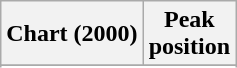<table class="wikitable sortable">
<tr>
<th>Chart (2000)</th>
<th>Peak<br>position</th>
</tr>
<tr>
</tr>
<tr>
</tr>
</table>
